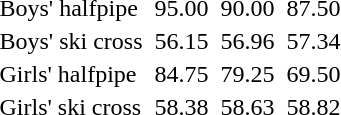<table>
<tr>
<td>Boys' halfpipe<br></td>
<td></td>
<td>95.00</td>
<td></td>
<td>90.00</td>
<td></td>
<td>87.50</td>
</tr>
<tr>
<td>Boys' ski cross<br></td>
<td></td>
<td>56.15</td>
<td></td>
<td>56.96</td>
<td></td>
<td>57.34</td>
</tr>
<tr>
<td>Girls' halfpipe<br></td>
<td></td>
<td>84.75</td>
<td></td>
<td>79.25</td>
<td></td>
<td>69.50</td>
</tr>
<tr>
<td>Girls' ski cross<br></td>
<td></td>
<td>58.38</td>
<td></td>
<td>58.63</td>
<td></td>
<td>58.82</td>
</tr>
</table>
